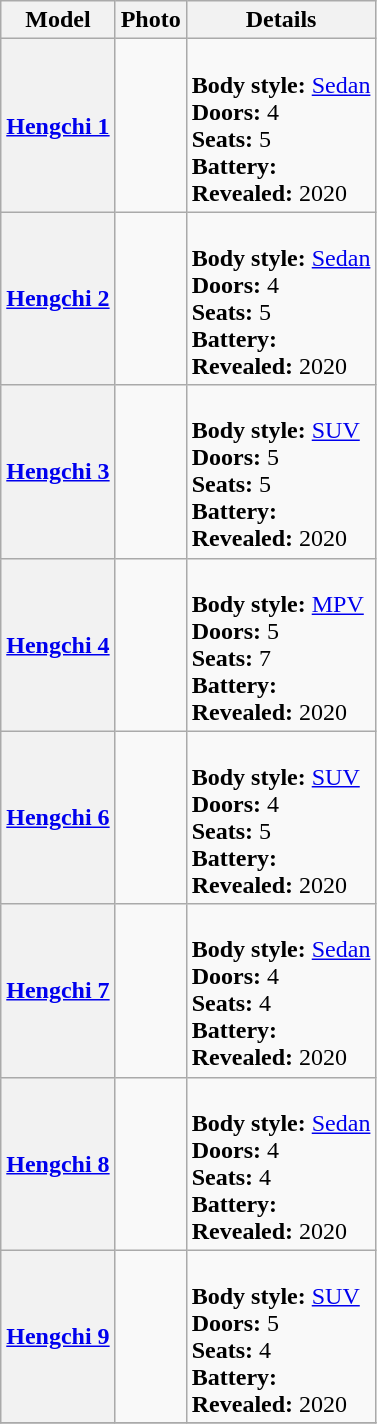<table class="wikitable">
<tr>
<th>Model</th>
<th>Photo</th>
<th>Details</th>
</tr>
<tr>
<th><a href='#'>Hengchi 1</a></th>
<td></td>
<td><br><strong>Body style:</strong> <a href='#'>Sedan</a><br><strong>Doors:</strong> 4<br><strong>Seats:</strong> 5<br><strong>Battery:</strong><br><strong>Revealed:</strong> 2020</td>
</tr>
<tr>
<th><a href='#'>Hengchi 2</a></th>
<td></td>
<td><br><strong>Body style:</strong> <a href='#'>Sedan</a><br><strong>Doors:</strong> 4<br><strong>Seats:</strong> 5<br><strong>Battery:</strong><br><strong>Revealed:</strong> 2020</td>
</tr>
<tr>
<th><a href='#'>Hengchi 3</a></th>
<td></td>
<td><br><strong>Body style:</strong> <a href='#'>SUV</a><br><strong>Doors:</strong> 5<br><strong>Seats:</strong> 5<br><strong>Battery:</strong><br><strong>Revealed:</strong> 2020</td>
</tr>
<tr>
<th><a href='#'>Hengchi 4</a></th>
<td></td>
<td><br><strong>Body style:</strong> <a href='#'>MPV</a><br><strong>Doors:</strong> 5<br><strong>Seats:</strong> 7<br><strong>Battery:</strong><br><strong>Revealed:</strong> 2020</td>
</tr>
<tr>
<th><a href='#'>Hengchi 6</a></th>
<td></td>
<td><br><strong>Body style:</strong> <a href='#'>SUV</a><br><strong>Doors:</strong> 4<br><strong>Seats:</strong> 5<br><strong>Battery:</strong><br><strong>Revealed:</strong> 2020</td>
</tr>
<tr>
<th><a href='#'>Hengchi 7</a></th>
<td></td>
<td><br><strong>Body style:</strong> <a href='#'>Sedan</a><br><strong>Doors:</strong> 4<br><strong>Seats:</strong> 4<br><strong>Battery:</strong><br><strong>Revealed:</strong> 2020</td>
</tr>
<tr>
<th><a href='#'>Hengchi 8</a></th>
<td></td>
<td><br><strong>Body style:</strong> <a href='#'>Sedan</a><br><strong>Doors:</strong> 4<br><strong>Seats:</strong> 4<br><strong>Battery:</strong><br><strong>Revealed:</strong> 2020</td>
</tr>
<tr>
<th><a href='#'>Hengchi 9</a></th>
<td></td>
<td><br><strong>Body style:</strong> <a href='#'>SUV</a><br><strong>Doors:</strong> 5<br><strong>Seats:</strong> 4<br><strong>Battery:</strong><br><strong>Revealed:</strong> 2020</td>
</tr>
<tr>
</tr>
</table>
